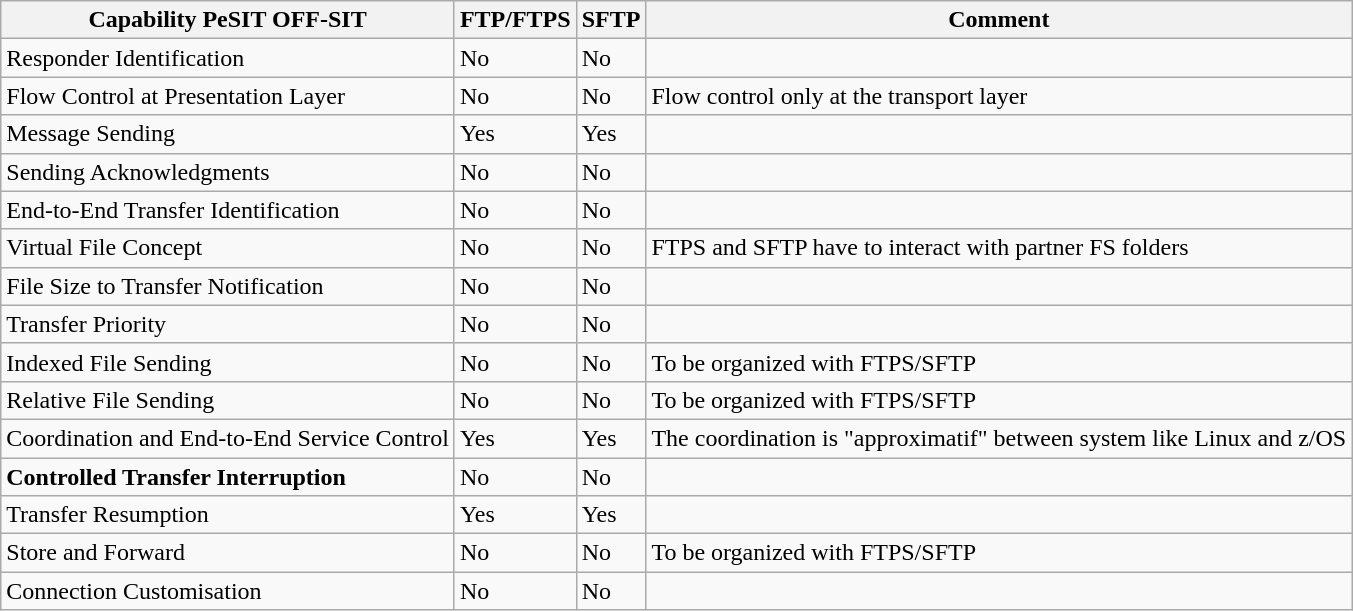<table class="wikitable">
<tr>
<th>Capability PeSIT OFF-SIT</th>
<th>FTP/FTPS</th>
<th>SFTP</th>
<th>Comment</th>
</tr>
<tr>
<td>Responder Identification</td>
<td>No</td>
<td>No</td>
<td></td>
</tr>
<tr>
<td>Flow Control at Presentation Layer</td>
<td>No</td>
<td>No</td>
<td>Flow control only at the transport layer</td>
</tr>
<tr>
<td>Message Sending</td>
<td>Yes</td>
<td>Yes</td>
<td></td>
</tr>
<tr>
<td>Sending Acknowledgments</td>
<td>No</td>
<td>No</td>
<td></td>
</tr>
<tr>
<td>End-to-End Transfer Identification</td>
<td>No</td>
<td>No</td>
<td></td>
</tr>
<tr>
<td>Virtual File Concept</td>
<td>No</td>
<td>No</td>
<td>FTPS and SFTP have to interact with partner FS folders</td>
</tr>
<tr>
<td>File Size to Transfer Notification</td>
<td>No</td>
<td>No</td>
<td></td>
</tr>
<tr>
<td>Transfer Priority</td>
<td>No</td>
<td>No</td>
<td></td>
</tr>
<tr>
<td>Indexed File Sending</td>
<td>No</td>
<td>No</td>
<td>To be organized with FTPS/SFTP</td>
</tr>
<tr>
<td>Relative File Sending</td>
<td>No</td>
<td>No</td>
<td>To be organized with FTPS/SFTP</td>
</tr>
<tr>
<td>Coordination and End-to-End Service Control</td>
<td>Yes</td>
<td>Yes</td>
<td>The coordination is "approximatif" between system like Linux and z/OS</td>
</tr>
<tr>
<td><strong>Controlled Transfer Interruption</strong></td>
<td>No</td>
<td>No</td>
<td></td>
</tr>
<tr>
<td>Transfer Resumption</td>
<td>Yes</td>
<td>Yes</td>
<td></td>
</tr>
<tr>
<td>Store and Forward</td>
<td>No</td>
<td>No</td>
<td>To be organized with FTPS/SFTP</td>
</tr>
<tr>
<td>Connection Customisation</td>
<td>No</td>
<td>No</td>
<td></td>
</tr>
</table>
